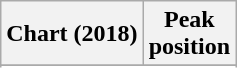<table class="wikitable sortable plainrowheaders" style="text-align:center">
<tr>
<th scope="col">Chart (2018)</th>
<th scope="col">Peak<br> position</th>
</tr>
<tr>
</tr>
<tr>
</tr>
<tr>
</tr>
<tr>
</tr>
<tr>
</tr>
<tr>
</tr>
<tr>
</tr>
</table>
